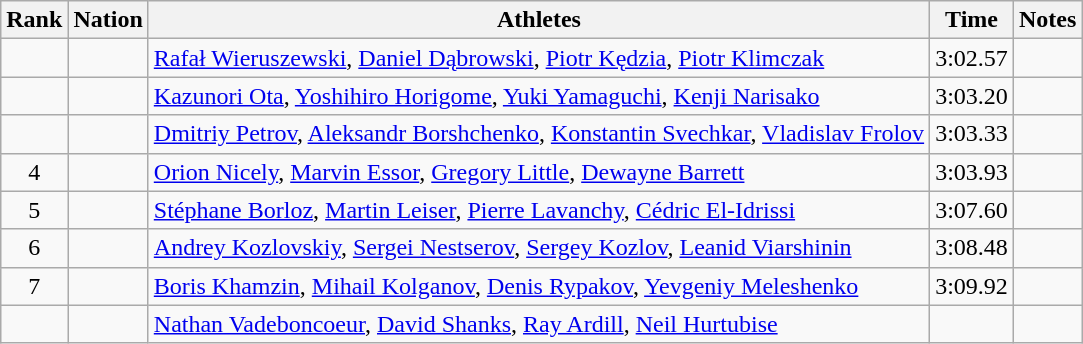<table class="wikitable sortable" style="text-align:center">
<tr>
<th>Rank</th>
<th>Nation</th>
<th>Athletes</th>
<th>Time</th>
<th>Notes</th>
</tr>
<tr>
<td></td>
<td align=left></td>
<td align=left><a href='#'>Rafał Wieruszewski</a>, <a href='#'>Daniel Dąbrowski</a>, <a href='#'>Piotr Kędzia</a>, <a href='#'>Piotr Klimczak</a></td>
<td>3:02.57</td>
<td></td>
</tr>
<tr>
<td></td>
<td align=left></td>
<td align=left><a href='#'>Kazunori Ota</a>, <a href='#'>Yoshihiro Horigome</a>, <a href='#'>Yuki Yamaguchi</a>, <a href='#'>Kenji Narisako</a></td>
<td>3:03.20</td>
<td></td>
</tr>
<tr>
<td></td>
<td align=left></td>
<td align=left><a href='#'>Dmitriy Petrov</a>, <a href='#'>Aleksandr Borshchenko</a>, <a href='#'>Konstantin Svechkar</a>, <a href='#'>Vladislav Frolov</a></td>
<td>3:03.33</td>
<td></td>
</tr>
<tr>
<td>4</td>
<td align=left></td>
<td align=left><a href='#'>Orion Nicely</a>, <a href='#'>Marvin Essor</a>, <a href='#'>Gregory Little</a>, <a href='#'>Dewayne Barrett</a></td>
<td>3:03.93</td>
<td></td>
</tr>
<tr>
<td>5</td>
<td align=left></td>
<td align=left><a href='#'>Stéphane Borloz</a>, <a href='#'>Martin Leiser</a>, <a href='#'>Pierre Lavanchy</a>, <a href='#'>Cédric El-Idrissi</a></td>
<td>3:07.60</td>
<td></td>
</tr>
<tr>
<td>6</td>
<td align=left></td>
<td align=left><a href='#'>Andrey Kozlovskiy</a>, <a href='#'>Sergei Nestserov</a>, <a href='#'>Sergey Kozlov</a>, <a href='#'>Leanid Viarshinin</a></td>
<td>3:08.48</td>
<td></td>
</tr>
<tr>
<td>7</td>
<td align=left></td>
<td align=left><a href='#'>Boris Khamzin</a>, <a href='#'>Mihail Kolganov</a>, <a href='#'>Denis Rypakov</a>, <a href='#'>Yevgeniy Meleshenko</a></td>
<td>3:09.92</td>
<td></td>
</tr>
<tr>
<td></td>
<td align=left></td>
<td align=left><a href='#'>Nathan Vadeboncoeur</a>, <a href='#'>David Shanks</a>, <a href='#'>Ray Ardill</a>, <a href='#'>Neil Hurtubise</a></td>
<td></td>
<td></td>
</tr>
</table>
